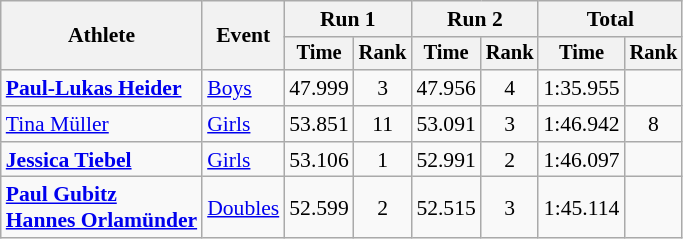<table class="wikitable" style="font-size:90%">
<tr>
<th rowspan="2">Athlete</th>
<th rowspan="2">Event</th>
<th colspan="2">Run 1</th>
<th colspan="2">Run 2</th>
<th colspan="2">Total</th>
</tr>
<tr style="font-size:95%">
<th>Time</th>
<th>Rank</th>
<th>Time</th>
<th>Rank</th>
<th>Time</th>
<th>Rank</th>
</tr>
<tr align=center>
<td align=left><strong><a href='#'>Paul-Lukas Heider</a></strong></td>
<td align=left><a href='#'>Boys</a></td>
<td>47.999</td>
<td>3</td>
<td>47.956</td>
<td>4</td>
<td>1:35.955</td>
<td></td>
</tr>
<tr align=center>
<td align=left><a href='#'>Tina Müller</a></td>
<td align=left><a href='#'>Girls</a></td>
<td>53.851</td>
<td>11</td>
<td>53.091</td>
<td>3</td>
<td>1:46.942</td>
<td>8</td>
</tr>
<tr align=center>
<td align=left><strong><a href='#'>Jessica Tiebel</a></strong></td>
<td align=left><a href='#'>Girls</a></td>
<td>53.106</td>
<td>1</td>
<td>52.991</td>
<td>2</td>
<td>1:46.097</td>
<td></td>
</tr>
<tr align=center>
<td align=left><strong><a href='#'>Paul Gubitz</a><br><a href='#'>Hannes Orlamünder</a></strong></td>
<td align=left><a href='#'>Doubles</a></td>
<td>52.599</td>
<td>2</td>
<td>52.515</td>
<td>3</td>
<td>1:45.114</td>
<td></td>
</tr>
</table>
